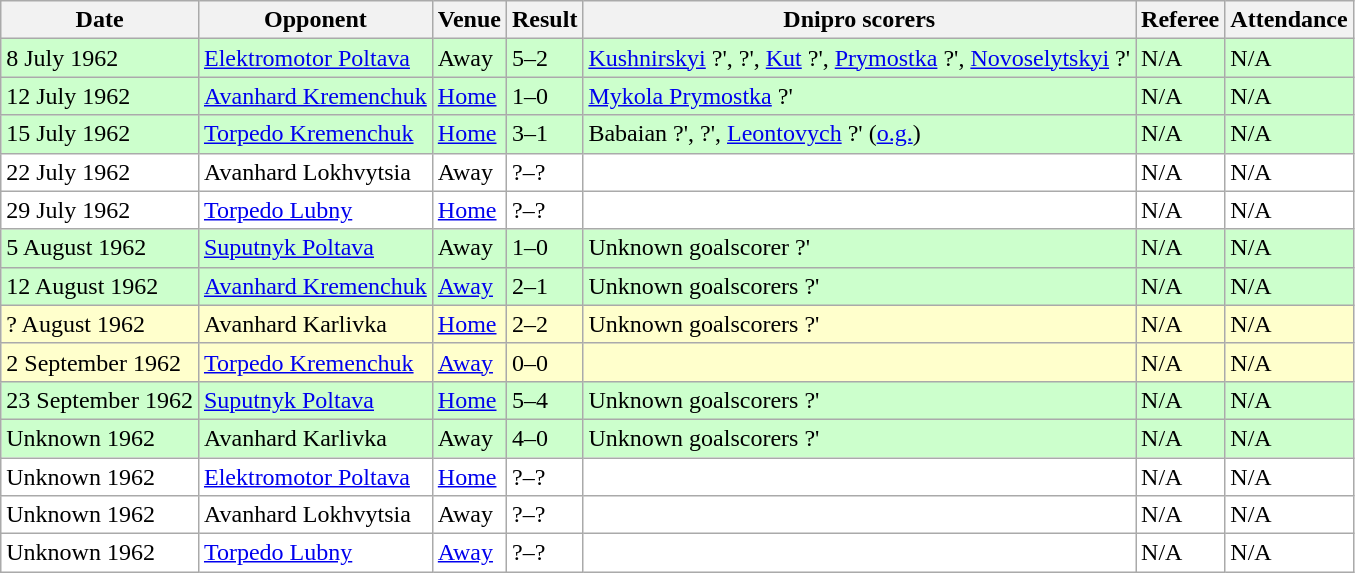<table class="wikitable" style="text-align:left">
<tr>
<th>Date</th>
<th>Opponent</th>
<th>Venue</th>
<th>Result</th>
<th>Dnipro scorers</th>
<th>Referee</th>
<th>Attendance</th>
</tr>
<tr style="background:#ccffcc">
<td>8 July 1962</td>
<td><a href='#'>Elektromotor Poltava</a></td>
<td>Away</td>
<td>5–2</td>
<td><a href='#'>Kushnirskyi</a> ?', ?', <a href='#'>Kut</a> ?', <a href='#'>Prymostka</a> ?', <a href='#'>Novoselytskyi</a> ?'</td>
<td>N/A</td>
<td>N/A</td>
</tr>
<tr style="background:#ccffcc">
<td>12 July 1962</td>
<td><a href='#'>Avanhard Kremenchuk</a></td>
<td><a href='#'>Home</a></td>
<td>1–0</td>
<td><a href='#'>Mykola Prymostka</a> ?'</td>
<td>N/A</td>
<td>N/A</td>
</tr>
<tr style="background:#ccffcc">
<td>15 July 1962</td>
<td><a href='#'>Torpedo Kremenchuk</a></td>
<td><a href='#'>Home</a></td>
<td>3–1</td>
<td>Babaian ?', ?', <a href='#'>Leontovych</a> ?' (<a href='#'>o.g.</a>)</td>
<td>N/A</td>
<td>N/A</td>
</tr>
<tr style="background:#ffffff">
<td>22 July 1962</td>
<td>Avanhard Lokhvytsia</td>
<td>Away</td>
<td>?–?</td>
<td></td>
<td>N/A</td>
<td>N/A</td>
</tr>
<tr style="background:#ffffff">
<td>29 July 1962</td>
<td><a href='#'>Torpedo Lubny</a></td>
<td><a href='#'>Home</a></td>
<td>?–?</td>
<td></td>
<td>N/A</td>
<td>N/A</td>
</tr>
<tr style="background:#ccffcc">
<td>5 August 1962</td>
<td><a href='#'>Suputnyk Poltava</a></td>
<td>Away</td>
<td>1–0</td>
<td>Unknown goalscorer ?'</td>
<td>N/A</td>
<td>N/A</td>
</tr>
<tr style="background:#ccffcc">
<td>12 August 1962</td>
<td><a href='#'>Avanhard Kremenchuk</a></td>
<td><a href='#'>Away</a></td>
<td>2–1</td>
<td>Unknown goalscorers ?'</td>
<td>N/A</td>
<td>N/A</td>
</tr>
<tr style="background:#ffffcc">
<td>? August 1962</td>
<td>Avanhard Karlivka</td>
<td><a href='#'>Home</a></td>
<td>2–2</td>
<td>Unknown goalscorers ?'</td>
<td>N/A</td>
<td>N/A</td>
</tr>
<tr style="background:#ffffcc">
<td>2 September 1962</td>
<td><a href='#'>Torpedo Kremenchuk</a></td>
<td><a href='#'>Away</a></td>
<td>0–0</td>
<td></td>
<td>N/A</td>
<td>N/A</td>
</tr>
<tr style="background:#ccffcc">
<td>23 September 1962</td>
<td><a href='#'>Suputnyk Poltava</a></td>
<td><a href='#'>Home</a></td>
<td>5–4</td>
<td>Unknown goalscorers ?'</td>
<td>N/A</td>
<td>N/A</td>
</tr>
<tr style="background:#ccffcc">
<td>Unknown 1962</td>
<td>Avanhard Karlivka</td>
<td>Away</td>
<td>4–0</td>
<td>Unknown goalscorers ?'</td>
<td>N/A</td>
<td>N/A</td>
</tr>
<tr style="background:#ffffff">
<td>Unknown 1962</td>
<td><a href='#'>Elektromotor Poltava</a></td>
<td><a href='#'>Home</a></td>
<td>?–?</td>
<td></td>
<td>N/A</td>
<td>N/A</td>
</tr>
<tr style="background:#ffffff">
<td>Unknown 1962</td>
<td>Avanhard Lokhvytsia</td>
<td>Away</td>
<td>?–?</td>
<td></td>
<td>N/A</td>
<td>N/A</td>
</tr>
<tr style="background:#ffffff">
<td>Unknown 1962</td>
<td><a href='#'>Torpedo Lubny</a></td>
<td><a href='#'>Away</a></td>
<td>?–?</td>
<td></td>
<td>N/A</td>
<td>N/A</td>
</tr>
</table>
